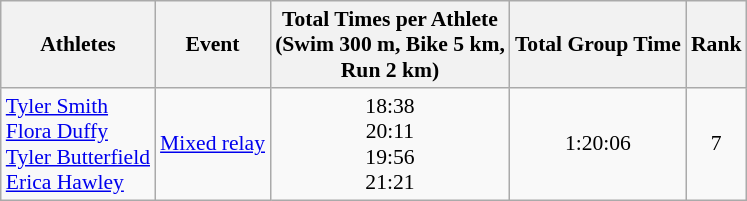<table class="wikitable" border="1" style="font-size:90%">
<tr>
<th>Athletes</th>
<th>Event</th>
<th>Total Times per Athlete <br> (Swim 300 m, Bike 5 km, <br> Run 2 km)</th>
<th>Total Group Time</th>
<th>Rank</th>
</tr>
<tr>
<td><a href='#'>Tyler Smith</a><br><a href='#'>Flora Duffy</a><br><a href='#'>Tyler Butterfield</a><br><a href='#'>Erica Hawley</a></td>
<td align="center"><a href='#'>Mixed relay</a></td>
<td align="center">18:38<br>20:11<br>19:56<br>21:21</td>
<td align="center">1:20:06</td>
<td align="center">7</td>
</tr>
</table>
